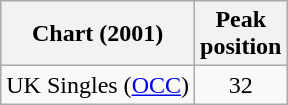<table class="wikitable">
<tr>
<th>Chart (2001)</th>
<th style="text-align:center;">Peak<br>position</th>
</tr>
<tr>
<td>UK Singles (<a href='#'>OCC</a>)</td>
<td style="text-align:center;">32</td>
</tr>
</table>
